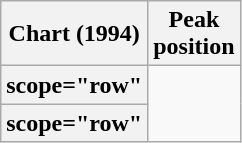<table class="wikitable plainrowheaders sortable">
<tr>
<th scope="col">Chart (1994)</th>
<th scope="col">Peak<br>position</th>
</tr>
<tr>
<th>scope="row" </th>
</tr>
<tr>
<th>scope="row" </th>
</tr>
</table>
